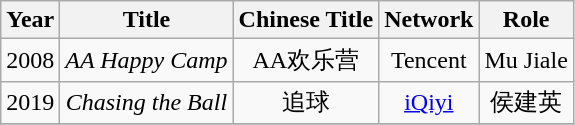<table class="wikitable" style="text-align:center;">
<tr>
<th>Year</th>
<th>Title</th>
<th>Chinese Title</th>
<th>Network</th>
<th>Role</th>
</tr>
<tr>
<td>2008</td>
<td><em>AA Happy Camp</em></td>
<td>AA欢乐营</td>
<td>Tencent</td>
<td>Mu Jiale</td>
</tr>
<tr>
<td>2019</td>
<td><em>Chasing the Ball</em></td>
<td>追球</td>
<td><a href='#'>iQiyi</a></td>
<td>侯建英</td>
</tr>
<tr>
</tr>
</table>
